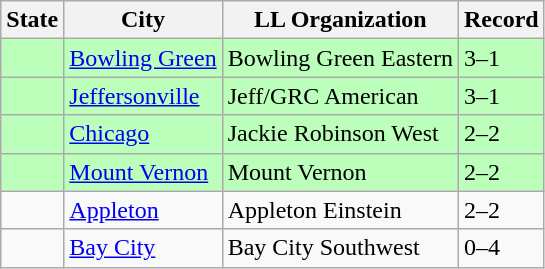<table class="wikitable">
<tr>
<th>State</th>
<th>City</th>
<th>LL Organization</th>
<th>Record</th>
</tr>
<tr style="background:#bfb;">
<td><strong></strong></td>
<td><a href='#'>Bowling Green</a></td>
<td>Bowling Green Eastern</td>
<td>3–1</td>
</tr>
<tr style="background:#bfb;">
<td><strong></strong></td>
<td><a href='#'>Jeffersonville</a></td>
<td>Jeff/GRC American</td>
<td>3–1</td>
</tr>
<tr style="background:#bfb;">
<td><strong></strong></td>
<td><a href='#'>Chicago</a></td>
<td>Jackie Robinson West</td>
<td>2–2</td>
</tr>
<tr style="background:#bfb;">
<td><strong></strong></td>
<td><a href='#'>Mount Vernon</a></td>
<td>Mount Vernon</td>
<td>2–2</td>
</tr>
<tr>
<td><strong></strong></td>
<td><a href='#'>Appleton</a></td>
<td>Appleton Einstein</td>
<td>2–2</td>
</tr>
<tr>
<td><strong></strong></td>
<td><a href='#'>Bay City</a></td>
<td>Bay City Southwest</td>
<td>0–4</td>
</tr>
</table>
